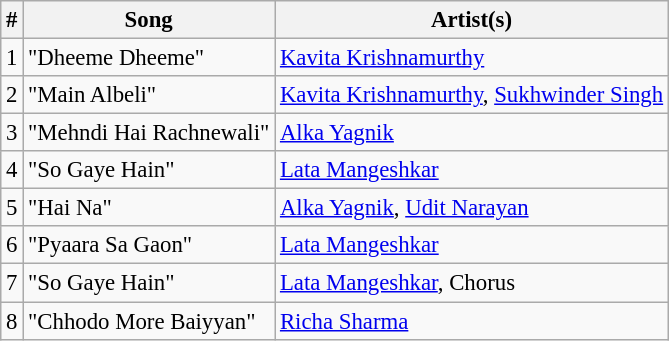<table class="wikitable tracklist" style="font-size:95%;">
<tr>
<th>#</th>
<th>Song</th>
<th>Artist(s)</th>
</tr>
<tr>
<td>1</td>
<td>"Dheeme Dheeme"</td>
<td><a href='#'>Kavita Krishnamurthy</a></td>
</tr>
<tr>
<td>2</td>
<td>"Main Albeli"</td>
<td><a href='#'>Kavita Krishnamurthy</a>, <a href='#'>Sukhwinder Singh</a></td>
</tr>
<tr>
<td>3</td>
<td>"Mehndi Hai Rachnewali"</td>
<td><a href='#'>Alka Yagnik</a></td>
</tr>
<tr>
<td>4</td>
<td>"So Gaye Hain"</td>
<td><a href='#'>Lata Mangeshkar</a></td>
</tr>
<tr>
<td>5</td>
<td>"Hai Na"</td>
<td><a href='#'>Alka Yagnik</a>, <a href='#'>Udit Narayan</a></td>
</tr>
<tr>
<td>6</td>
<td>"Pyaara Sa Gaon"</td>
<td><a href='#'>Lata Mangeshkar</a></td>
</tr>
<tr>
<td>7</td>
<td>"So Gaye Hain"</td>
<td><a href='#'>Lata Mangeshkar</a>, Chorus</td>
</tr>
<tr>
<td>8</td>
<td>"Chhodo More Baiyyan"</td>
<td><a href='#'>Richa Sharma</a></td>
</tr>
</table>
